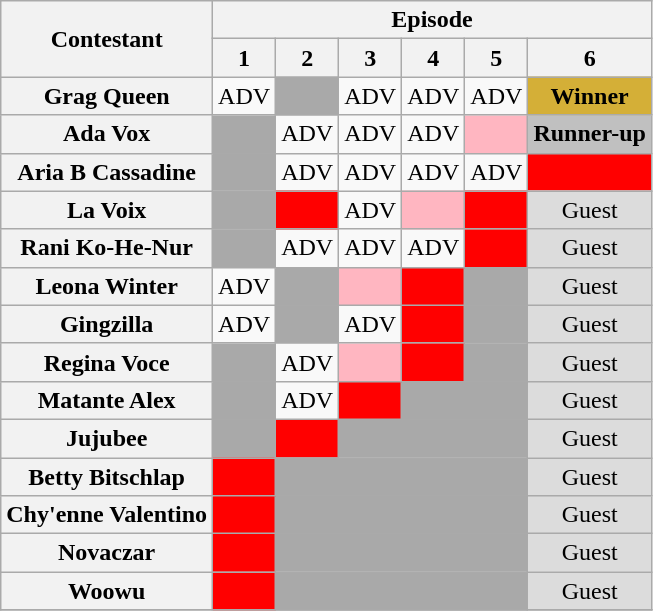<table class="wikitable" style="text-align:center">
<tr>
<th scope="col" rowspan="2">Contestant</th>
<th colspan="6">Episode</th>
</tr>
<tr>
<th>1</th>
<th>2</th>
<th>3</th>
<th>4</th>
<th>5</th>
<th>6</th>
</tr>
<tr>
<th scope="row">Grag Queen</th>
<td>ADV</td>
<td bgcolor="darkgray"></td>
<td>ADV</td>
<td>ADV</td>
<td>ADV</td>
<td bgcolor="#D4AF37"><strong>Winner</strong></td>
</tr>
<tr>
<th scope="row">Ada Vox</th>
<td bgcolor="darkgray"></td>
<td>ADV</td>
<td>ADV</td>
<td>ADV</td>
<td bgcolor="lightpink"></td>
<td bgcolor="silver" nowrap><strong>Runner-up</strong></td>
</tr>
<tr>
<th scope="row">Aria B Cassadine</th>
<td bgcolor="darkgray"></td>
<td>ADV</td>
<td>ADV</td>
<td>ADV</td>
<td>ADV</td>
<td bgcolor="red"></td>
</tr>
<tr>
<th scope="row">La Voix</th>
<td bgcolor="darkgray"></td>
<td bgcolor="red"></td>
<td>ADV</td>
<td bgcolor="lightpink"></td>
<td bgcolor="red"></td>
<td bgcolor="gainsboro">Guest</td>
</tr>
<tr>
<th scope="row">Rani Ko-He-Nur</th>
<td bgcolor="darkgray"></td>
<td>ADV</td>
<td>ADV</td>
<td>ADV</td>
<td bgcolor="red"></td>
<td bgcolor="gainsboro">Guest</td>
</tr>
<tr>
<th scope="row">Leona Winter</th>
<td>ADV</td>
<td bgcolor="darkgray"></td>
<td bgcolor="lightpink"></td>
<td bgcolor="red"></td>
<td bgcolor="darkgray"></td>
<td bgcolor="gainsboro">Guest</td>
</tr>
<tr>
<th scope="row">Gingzilla</th>
<td>ADV</td>
<td bgcolor="darkgray"></td>
<td>ADV</td>
<td bgcolor="red"></td>
<td bgcolor="darkgray"></td>
<td bgcolor="gainsboro">Guest</td>
</tr>
<tr>
<th scope="row">Regina Voce</th>
<td bgcolor="darkgray"></td>
<td>ADV</td>
<td bgcolor="lightpink"></td>
<td bgcolor="red"></td>
<td bgcolor="darkgray"></td>
<td bgcolor="gainsboro">Guest</td>
</tr>
<tr>
<th scope="row">Matante Alex</th>
<td bgcolor="darkgray"></td>
<td>ADV</td>
<td bgcolor="red"></td>
<td bgcolor="darkgray" colspan="2"></td>
<td bgcolor="gainsboro">Guest</td>
</tr>
<tr>
<th scope="row">Jujubee</th>
<td bgcolor="darkgray"></td>
<td bgcolor="red"></td>
<td bgcolor="darkgray" colspan="3"></td>
<td bgcolor="gainsboro">Guest</td>
</tr>
<tr>
<th scope="row">Betty Bitschlap</th>
<td bgcolor="red"></td>
<td bgcolor="darkgray" colspan="4"></td>
<td bgcolor="gainsboro">Guest</td>
</tr>
<tr>
<th scope="row" nowrap>Chy'enne Valentino</th>
<td bgcolor="red"></td>
<td bgcolor="darkgray" colspan="4"></td>
<td bgcolor="gainsboro">Guest</td>
</tr>
<tr>
<th scope="row">Novaczar</th>
<td bgcolor="red"></td>
<td bgcolor="darkgray" colspan="4"></td>
<td bgcolor="gainsboro">Guest</td>
</tr>
<tr>
<th scope="row">Woowu</th>
<td bgcolor="red"></td>
<td bgcolor="darkgray" colspan="4"></td>
<td bgcolor="gainsboro">Guest</td>
</tr>
<tr>
</tr>
</table>
